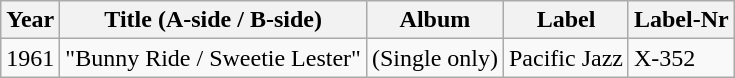<table class="wikitable">
<tr>
<th>Year</th>
<th>Title (A-side / B-side)</th>
<th>Album</th>
<th>Label</th>
<th>Label-Nr</th>
</tr>
<tr>
<td>1961</td>
<td>"Bunny Ride / Sweetie Lester"</td>
<td>(Single only)</td>
<td>Pacific Jazz</td>
<td>X-352</td>
</tr>
</table>
